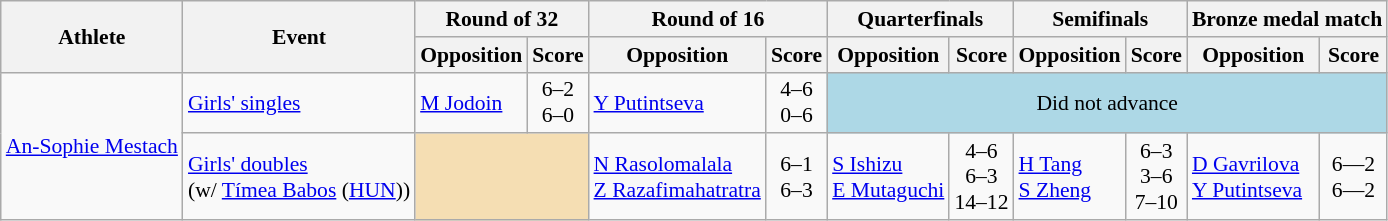<table class=wikitable style="font-size:90%">
<tr>
<th rowspan="2">Athlete</th>
<th rowspan="2">Event</th>
<th colspan="2">Round of 32</th>
<th colspan="2">Round of 16</th>
<th colspan="2">Quarterfinals</th>
<th colspan="2">Semifinals</th>
<th colspan="2">Bronze medal match</th>
</tr>
<tr>
<th>Opposition</th>
<th>Score</th>
<th>Opposition</th>
<th>Score</th>
<th>Opposition</th>
<th>Score</th>
<th>Opposition</th>
<th>Score</th>
<th>Opposition</th>
<th>Score</th>
</tr>
<tr>
<td rowspan="2"><a href='#'>An-Sophie Mestach</a></td>
<td><a href='#'>Girls' singles</a></td>
<td> <a href='#'>M Jodoin</a></td>
<td align=center>6–2<br>6–0</td>
<td> <a href='#'>Y Putintseva</a></td>
<td align=center>4–6<br>0–6</td>
<td align=center colspan="6" bgcolor="lightblue">Did not advance</td>
</tr>
<tr>
<td><a href='#'>Girls' doubles</a><br>(w/ <a href='#'>Tímea Babos</a> (<a href='#'>HUN</a>))</td>
<td colspan="2" bgcolor="wheat"></td>
<td> <a href='#'>N Rasolomalala</a><br> <a href='#'>Z Razafimahatratra</a></td>
<td align=center>6–1<br>6–3</td>
<td> <a href='#'>S Ishizu</a><br> <a href='#'>E Mutaguchi</a></td>
<td align=center>4–6<br>6–3<br>14–12</td>
<td> <a href='#'>H Tang</a><br> <a href='#'>S Zheng</a></td>
<td align=center>6–3<br>3–6<br>7–10</td>
<td> <a href='#'>D Gavrilova</a><br> <a href='#'>Y Putintseva</a></td>
<td align=center>6—2<br>6—2<br></td>
</tr>
</table>
